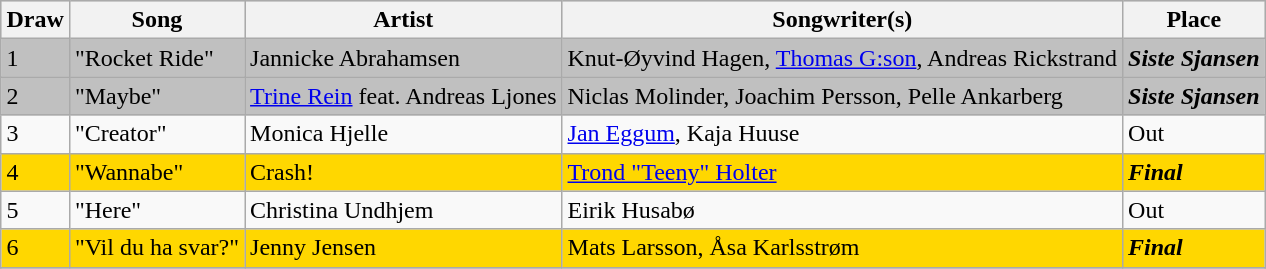<table class="sortable wikitable" style="margin: 1em auto 1em auto">
<tr bgcolor="#CCCCCC">
<th>Draw</th>
<th>Song</th>
<th>Artist</th>
<th>Songwriter(s)</th>
<th>Place</th>
</tr>
<tr bgcolor="silver">
<td>1</td>
<td>"Rocket Ride"</td>
<td>Jannicke Abrahamsen</td>
<td>Knut-Øyvind Hagen, <a href='#'>Thomas G:son</a>, Andreas Rickstrand</td>
<td><strong><em>Siste Sjansen</em></strong></td>
</tr>
<tr bgcolor="silver">
<td>2</td>
<td>"Maybe"</td>
<td><a href='#'>Trine Rein</a> feat. Andreas Ljones</td>
<td>Niclas Molinder, Joachim Persson, Pelle Ankarberg</td>
<td><strong><em>Siste Sjansen</em></strong></td>
</tr>
<tr>
<td>3</td>
<td>"Creator"</td>
<td>Monica Hjelle</td>
<td><a href='#'>Jan Eggum</a>, Kaja Huuse</td>
<td>Out</td>
</tr>
<tr bgcolor="gold">
<td>4</td>
<td>"Wannabe"</td>
<td>Crash!</td>
<td><a href='#'>Trond "Teeny" Holter</a></td>
<td><strong><em>Final</em></strong></td>
</tr>
<tr>
<td>5</td>
<td>"Here"</td>
<td>Christina Undhjem</td>
<td>Eirik Husabø</td>
<td>Out</td>
</tr>
<tr bgcolor="gold">
<td>6</td>
<td>"Vil du ha svar?"</td>
<td>Jenny Jensen</td>
<td>Mats Larsson, Åsa Karlsstrøm</td>
<td><strong><em>Final</em></strong></td>
</tr>
<tr>
</tr>
</table>
